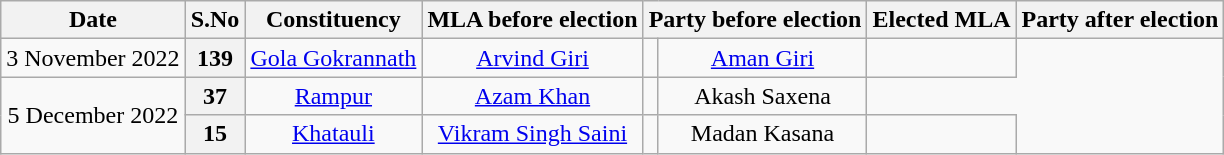<table class="wikitable sortable" style="text-align:center;">
<tr>
<th>Date</th>
<th>S.No</th>
<th>Constituency</th>
<th>MLA before election</th>
<th colspan="2">Party before election</th>
<th>Elected MLA</th>
<th colspan="2">Party after election</th>
</tr>
<tr>
<td>3 November 2022</td>
<th>139</th>
<td><a href='#'>Gola Gokrannath</a></td>
<td><a href='#'>Arvind Giri</a></td>
<td></td>
<td><a href='#'>Aman Giri</a></td>
<td></td>
</tr>
<tr>
<td rowspan=2>5 December 2022</td>
<th>37</th>
<td><a href='#'>Rampur</a></td>
<td><a href='#'>Azam Khan</a></td>
<td></td>
<td>Akash Saxena</td>
</tr>
<tr>
<th>15</th>
<td><a href='#'>Khatauli</a></td>
<td><a href='#'>Vikram Singh Saini</a></td>
<td></td>
<td>Madan Kasana</td>
<td></td>
</tr>
</table>
